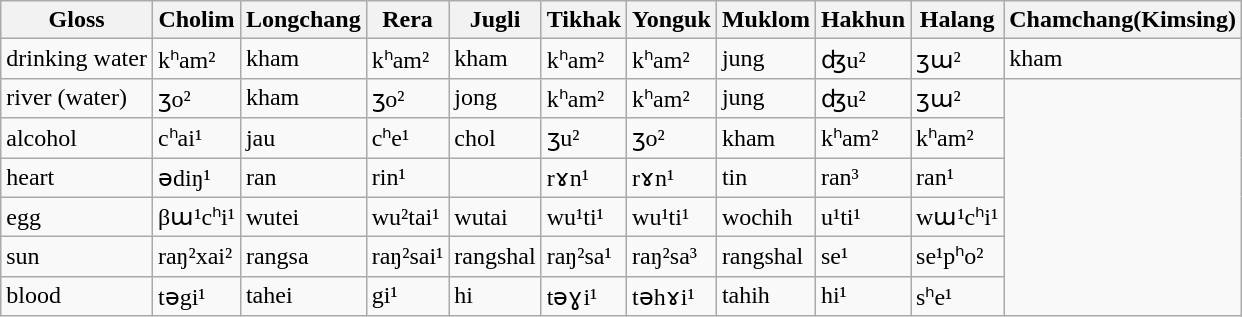<table class="wikitable">
<tr>
<th>Gloss</th>
<th>Cholim</th>
<th>Longchang</th>
<th>Rera</th>
<th>Jugli</th>
<th>Tikhak</th>
<th>Yonguk</th>
<th>Muklom</th>
<th>Hakhun</th>
<th>Halang</th>
<th>Chamchang(Kimsing)</th>
</tr>
<tr>
<td>drinking water</td>
<td>kʰam²</td>
<td>kham</td>
<td>kʰam²</td>
<td>kham</td>
<td>kʰam²</td>
<td>kʰam²</td>
<td>jung</td>
<td>ʤu²</td>
<td>ʒɯ²</td>
<td>kham</td>
</tr>
<tr>
<td>river (water)</td>
<td>ʒo²</td>
<td>kham</td>
<td>ʒo²</td>
<td>jong</td>
<td>kʰam²</td>
<td>kʰam²</td>
<td>jung</td>
<td>ʤu²</td>
<td>ʒɯ²</td>
</tr>
<tr>
<td>alcohol</td>
<td>cʰai¹</td>
<td>jau</td>
<td>cʰe¹</td>
<td>chol</td>
<td>ʒu²</td>
<td>ʒo²</td>
<td>kham</td>
<td>kʰam²</td>
<td>kʰam²</td>
</tr>
<tr>
<td>heart</td>
<td>ədiŋ¹</td>
<td>ran</td>
<td>rin¹</td>
<td></td>
<td>rɤn¹</td>
<td>rɤn¹</td>
<td>tin</td>
<td>ran³</td>
<td>ran¹</td>
</tr>
<tr>
<td>egg</td>
<td>βɯ¹cʰi¹</td>
<td>wutei</td>
<td>wu²tai¹</td>
<td>wutai</td>
<td>wu¹ti¹</td>
<td>wu¹ti¹</td>
<td>wochih</td>
<td>u¹ti¹</td>
<td>wɯ¹cʰi¹</td>
</tr>
<tr>
<td>sun</td>
<td>raŋ²xai²</td>
<td>rangsa</td>
<td>raŋ²sai¹</td>
<td>rangshal</td>
<td>raŋ²sa¹</td>
<td>raŋ²sa³</td>
<td>rangshal</td>
<td>se¹</td>
<td>se¹pʰo²</td>
</tr>
<tr>
<td>blood</td>
<td>təgi¹</td>
<td>tahei</td>
<td>gi¹</td>
<td>hi</td>
<td>təɣi¹</td>
<td>təhɤi¹</td>
<td>tahih</td>
<td>hi¹</td>
<td>sʰe¹</td>
</tr>
</table>
